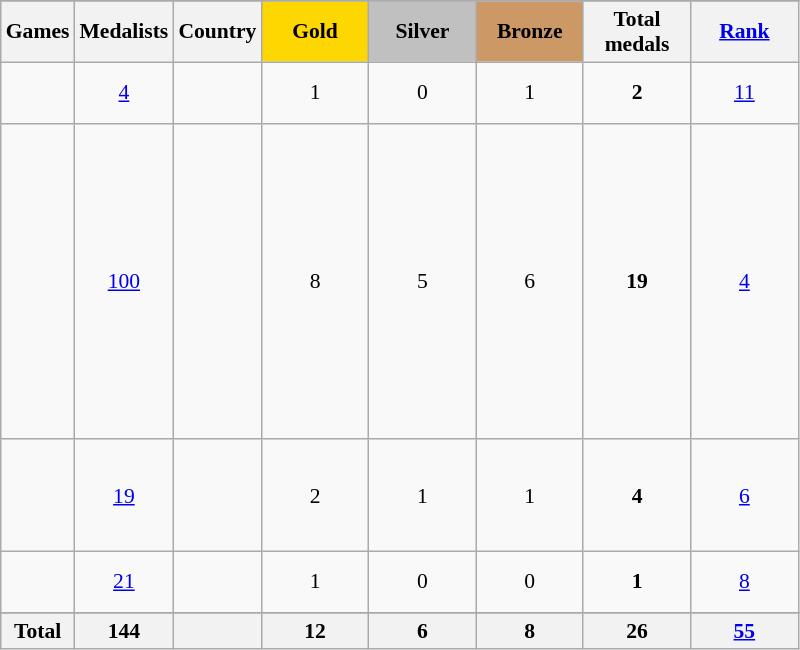<table class="wikitable" style="text-align:center; font-size:90%;">
<tr>
</tr>
<tr>
<th>Games</th>
<th>Medalists</th>
<th>Country</th>
<td style="background:gold; width:4.5em; font-weight:bold;">Gold</td>
<td style="background:silver; width:4.5em; font-weight:bold;">Silver</td>
<td style="background:#cc9966; width:4.5em; font-weight:bold;">Bronze</td>
<th style="width:4.5em; font-weight:bold;">Total medals</th>
<th style="width:4.5em; font-weight:bold;"><a href='#'>Rank</a></th>
</tr>
<tr>
<td align=left></td>
<td><a href='#'>4</a></td>
<td> <br>  <br> </td>
<td>1</td>
<td>0</td>
<td>1</td>
<td><strong>2</strong></td>
<td><a href='#'>11</a></td>
</tr>
<tr>
<td align=left></td>
<td><a href='#'>100</a></td>
<td> <br>  <br>  <br>  <br>  <br>  <br>  <br>  <br>  <br>  <br>  <br>  <br> </td>
<td>8</td>
<td>5</td>
<td>6</td>
<td><strong>19</strong></td>
<td><a href='#'>4</a></td>
</tr>
<tr>
<td align=left></td>
<td><a href='#'>19</a></td>
<td> <br>  <br>  <br>  <br> </td>
<td>2</td>
<td>1</td>
<td>1</td>
<td><strong>4</strong></td>
<td><a href='#'>6</a></td>
</tr>
<tr>
<td align=left></td>
<td><a href='#'>21</a></td>
<td> <br>  <br> </td>
<td>1</td>
<td>0</td>
<td>0</td>
<td><strong>1</strong></td>
<td><a href='#'>8</a></td>
</tr>
<tr>
</tr>
<tr>
<th>Total</th>
<th>144</th>
<th></th>
<th>12</th>
<th>6</th>
<th>8</th>
<th>26</th>
<th><a href='#'>55</a></th>
</tr>
</table>
